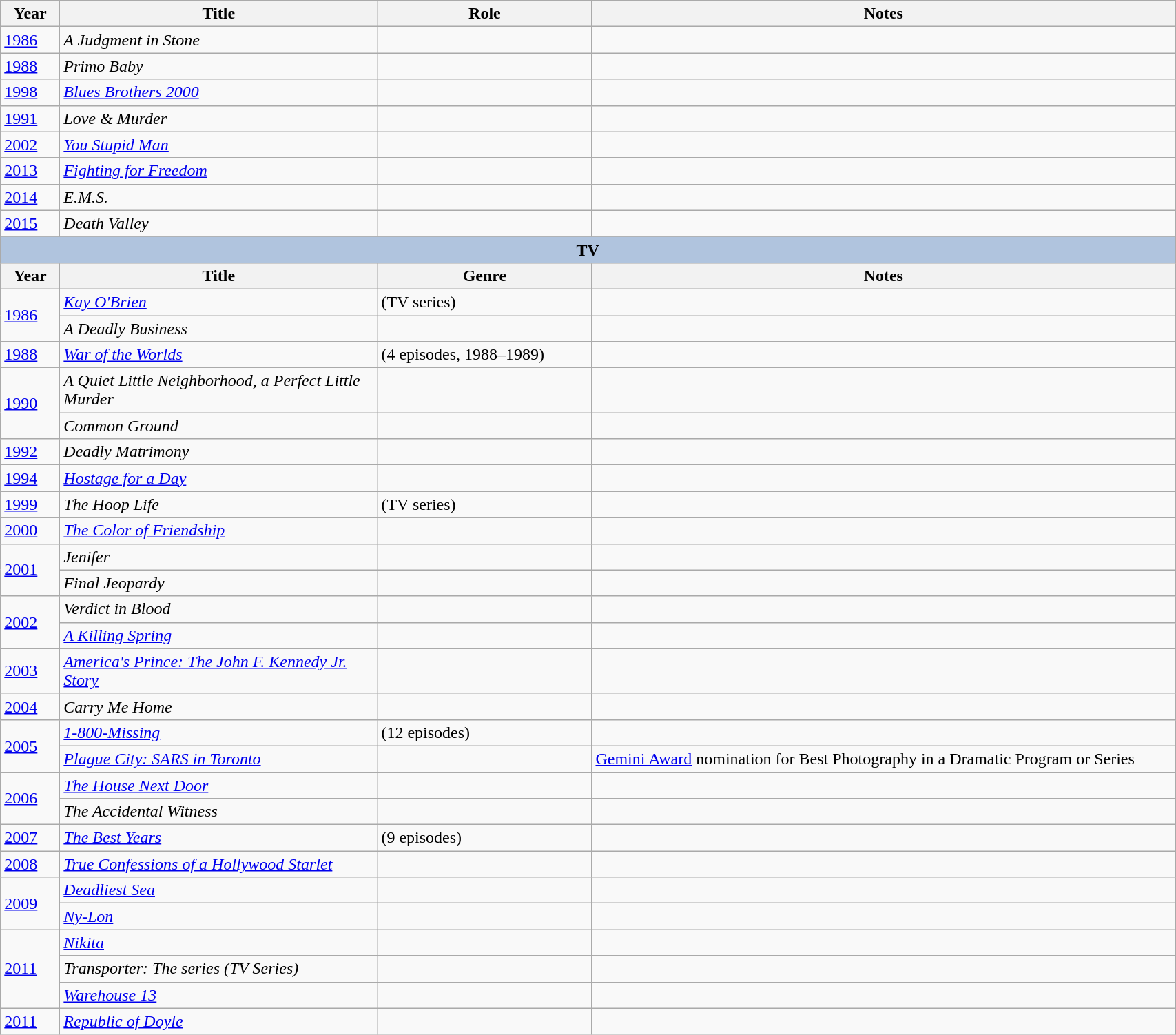<table class="wikitable sortable" width="90%">
<tr>
<th width="50px">Year</th>
<th width="300px">Title</th>
<th width="200px">Role</th>
<th class="unsortable">Notes</th>
</tr>
<tr>
<td><a href='#'>1986</a></td>
<td><em>A Judgment in Stone</em></td>
<td></td>
<td></td>
</tr>
<tr>
<td><a href='#'>1988</a></td>
<td><em>Primo Baby</em></td>
<td></td>
<td></td>
</tr>
<tr>
<td><a href='#'>1998</a></td>
<td><em><a href='#'>Blues Brothers 2000</a></em></td>
<td></td>
<td></td>
</tr>
<tr>
<td><a href='#'>1991</a></td>
<td><em>Love & Murder</em></td>
<td></td>
<td></td>
</tr>
<tr>
<td><a href='#'>2002</a></td>
<td><em><a href='#'>You Stupid Man</a></em></td>
<td></td>
<td></td>
</tr>
<tr>
<td><a href='#'>2013</a></td>
<td><em><a href='#'>Fighting for Freedom</a></em></td>
<td></td>
<td></td>
</tr>
<tr>
<td><a href='#'>2014</a></td>
<td><em>E.M.S.</em></td>
<td></td>
<td></td>
</tr>
<tr>
<td><a href='#'>2015</a></td>
<td><em>Death Valley</em></td>
<td></td>
<td></td>
</tr>
<tr>
</tr>
<tr bgcolor="#CCCCCC" align="center">
<th colspan="4" style="background: LightSteelBlue;">TV</th>
</tr>
<tr bgcolor="#CCCCCC" align="center">
<th>Year</th>
<th>Title</th>
<th>Genre</th>
<th>Notes</th>
</tr>
<tr>
<td rowspan="2"><a href='#'>1986</a></td>
<td><em><a href='#'>Kay O'Brien</a></em></td>
<td>(TV series)</td>
<td></td>
</tr>
<tr>
<td><em>A Deadly Business</em></td>
<td></td>
<td></td>
</tr>
<tr>
<td><a href='#'>1988</a></td>
<td><em><a href='#'>War of the Worlds</a></em></td>
<td>(4 episodes, 1988–1989)</td>
<td></td>
</tr>
<tr>
<td rowspan="2"><a href='#'>1990</a></td>
<td><em>A Quiet Little Neighborhood, a Perfect Little Murder</em></td>
<td></td>
<td></td>
</tr>
<tr>
<td><em>Common Ground</em></td>
<td></td>
<td></td>
</tr>
<tr>
<td><a href='#'>1992</a></td>
<td><em>Deadly Matrimony</em></td>
<td></td>
<td></td>
</tr>
<tr>
<td><a href='#'>1994</a></td>
<td><em><a href='#'>Hostage for a Day</a></em></td>
<td></td>
<td></td>
</tr>
<tr>
<td><a href='#'>1999</a></td>
<td><em>The Hoop Life</em></td>
<td>(TV series)</td>
<td></td>
</tr>
<tr>
<td><a href='#'>2000</a></td>
<td><em><a href='#'>The Color of Friendship</a></em></td>
<td></td>
<td></td>
</tr>
<tr>
<td rowspan="2"><a href='#'>2001</a></td>
<td><em>Jenifer</em></td>
<td></td>
<td></td>
</tr>
<tr>
<td><em>Final Jeopardy</em></td>
<td></td>
<td></td>
</tr>
<tr>
<td rowspan="2"><a href='#'>2002</a></td>
<td><em>Verdict in Blood</em></td>
<td></td>
<td></td>
</tr>
<tr>
<td><em><a href='#'>A Killing Spring</a></em></td>
<td></td>
<td></td>
</tr>
<tr>
<td><a href='#'>2003</a></td>
<td><em><a href='#'>America's Prince: The John F. Kennedy Jr. Story</a></em></td>
<td></td>
<td></td>
</tr>
<tr>
<td><a href='#'>2004</a></td>
<td><em>Carry Me Home</em></td>
<td></td>
<td></td>
</tr>
<tr>
<td rowspan="2"><a href='#'>2005</a></td>
<td><em><a href='#'>1-800-Missing</a></em></td>
<td>(12 episodes)</td>
<td></td>
</tr>
<tr>
<td><em><a href='#'>Plague City: SARS in Toronto</a></em></td>
<td></td>
<td><a href='#'>Gemini Award</a> nomination for Best Photography in a Dramatic Program or Series</td>
</tr>
<tr>
<td rowspan="2"><a href='#'>2006</a></td>
<td><em><a href='#'>The House Next Door</a></em></td>
<td></td>
<td></td>
</tr>
<tr>
<td><em>The Accidental Witness</em></td>
<td></td>
<td></td>
</tr>
<tr>
<td><a href='#'>2007</a></td>
<td><em><a href='#'>The Best Years</a></em></td>
<td>(9 episodes)</td>
<td></td>
</tr>
<tr>
<td><a href='#'>2008</a></td>
<td><em><a href='#'>True Confessions of a Hollywood Starlet</a></em></td>
<td></td>
<td></td>
</tr>
<tr>
<td rowspan="2"><a href='#'>2009</a></td>
<td><em><a href='#'>Deadliest Sea</a></em></td>
<td></td>
<td></td>
</tr>
<tr>
<td><em><a href='#'>Ny-Lon</a></em></td>
<td></td>
<td></td>
</tr>
<tr>
<td rowspan="3"><a href='#'>2011</a></td>
<td><em><a href='#'>Nikita</a></em></td>
<td></td>
<td></td>
</tr>
<tr>
<td><em>Transporter: The series (TV Series)</em></td>
<td></td>
<td></td>
</tr>
<tr>
<td><em><a href='#'>Warehouse 13</a></em></td>
<td></td>
<td></td>
</tr>
<tr>
<td><a href='#'>2011</a></td>
<td><em><a href='#'>Republic of Doyle</a></em></td>
<td></td>
<td></td>
</tr>
</table>
